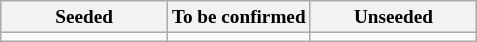<table class="wikitable" style="font-size:80%">
<tr>
<th width=35%>Seeded</th>
<th width=30%>To be confirmed</th>
<th width=35%>Unseeded</th>
</tr>
<tr>
<td valign=top></td>
<td valign=top></td>
<td valign=top></td>
</tr>
</table>
